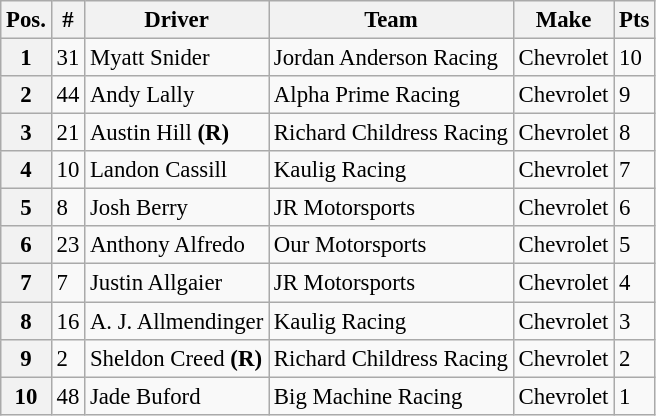<table class="wikitable" style="font-size:95%">
<tr>
<th>Pos.</th>
<th>#</th>
<th>Driver</th>
<th>Team</th>
<th>Make</th>
<th>Pts</th>
</tr>
<tr>
<th>1</th>
<td>31</td>
<td>Myatt Snider</td>
<td>Jordan Anderson Racing</td>
<td>Chevrolet</td>
<td>10</td>
</tr>
<tr>
<th>2</th>
<td>44</td>
<td>Andy Lally</td>
<td>Alpha Prime Racing</td>
<td>Chevrolet</td>
<td>9</td>
</tr>
<tr>
<th>3</th>
<td>21</td>
<td>Austin Hill <strong>(R)</strong></td>
<td>Richard Childress Racing</td>
<td>Chevrolet</td>
<td>8</td>
</tr>
<tr>
<th>4</th>
<td>10</td>
<td>Landon Cassill</td>
<td>Kaulig Racing</td>
<td>Chevrolet</td>
<td>7</td>
</tr>
<tr>
<th>5</th>
<td>8</td>
<td>Josh Berry</td>
<td>JR Motorsports</td>
<td>Chevrolet</td>
<td>6</td>
</tr>
<tr>
<th>6</th>
<td>23</td>
<td>Anthony Alfredo</td>
<td>Our Motorsports</td>
<td>Chevrolet</td>
<td>5</td>
</tr>
<tr>
<th>7</th>
<td>7</td>
<td>Justin Allgaier</td>
<td>JR Motorsports</td>
<td>Chevrolet</td>
<td>4</td>
</tr>
<tr>
<th>8</th>
<td>16</td>
<td>A. J. Allmendinger</td>
<td>Kaulig Racing</td>
<td>Chevrolet</td>
<td>3</td>
</tr>
<tr>
<th>9</th>
<td>2</td>
<td>Sheldon Creed <strong>(R)</strong></td>
<td>Richard Childress Racing</td>
<td>Chevrolet</td>
<td>2</td>
</tr>
<tr>
<th>10</th>
<td>48</td>
<td>Jade Buford</td>
<td>Big Machine Racing</td>
<td>Chevrolet</td>
<td>1</td>
</tr>
</table>
